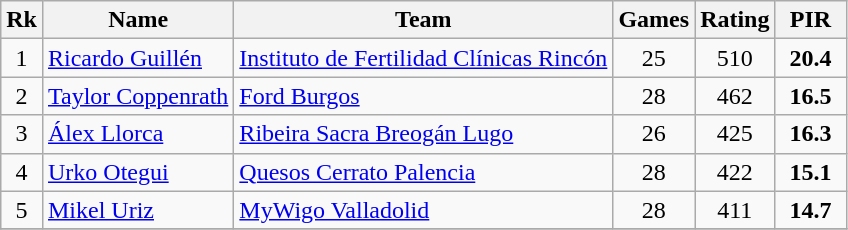<table class="wikitable" style="text-align: center;">
<tr>
<th>Rk</th>
<th>Name</th>
<th>Team</th>
<th>Games</th>
<th>Rating</th>
<th width=40>PIR</th>
</tr>
<tr>
<td>1</td>
<td align="left"> <a href='#'>Ricardo Guillén</a></td>
<td align="left"><a href='#'>Instituto de Fertilidad Clínicas Rincón</a></td>
<td>25</td>
<td>510</td>
<td><strong>20.4</strong></td>
</tr>
<tr>
<td>2</td>
<td align="left"> <a href='#'>Taylor Coppenrath</a></td>
<td align="left"><a href='#'>Ford Burgos</a></td>
<td>28</td>
<td>462</td>
<td><strong>16.5</strong></td>
</tr>
<tr>
<td>3</td>
<td align="left"> <a href='#'>Álex Llorca</a></td>
<td align="left"><a href='#'>Ribeira Sacra Breogán Lugo</a></td>
<td>26</td>
<td>425</td>
<td><strong>16.3</strong></td>
</tr>
<tr>
<td>4</td>
<td align="left"> <a href='#'>Urko Otegui</a></td>
<td align="left"><a href='#'>Quesos Cerrato Palencia</a></td>
<td>28</td>
<td>422</td>
<td><strong>15.1</strong></td>
</tr>
<tr>
<td>5</td>
<td align="left"> <a href='#'>Mikel Uriz</a></td>
<td align="left"><a href='#'>MyWigo Valladolid</a></td>
<td>28</td>
<td>411</td>
<td><strong>14.7</strong></td>
</tr>
<tr>
</tr>
</table>
